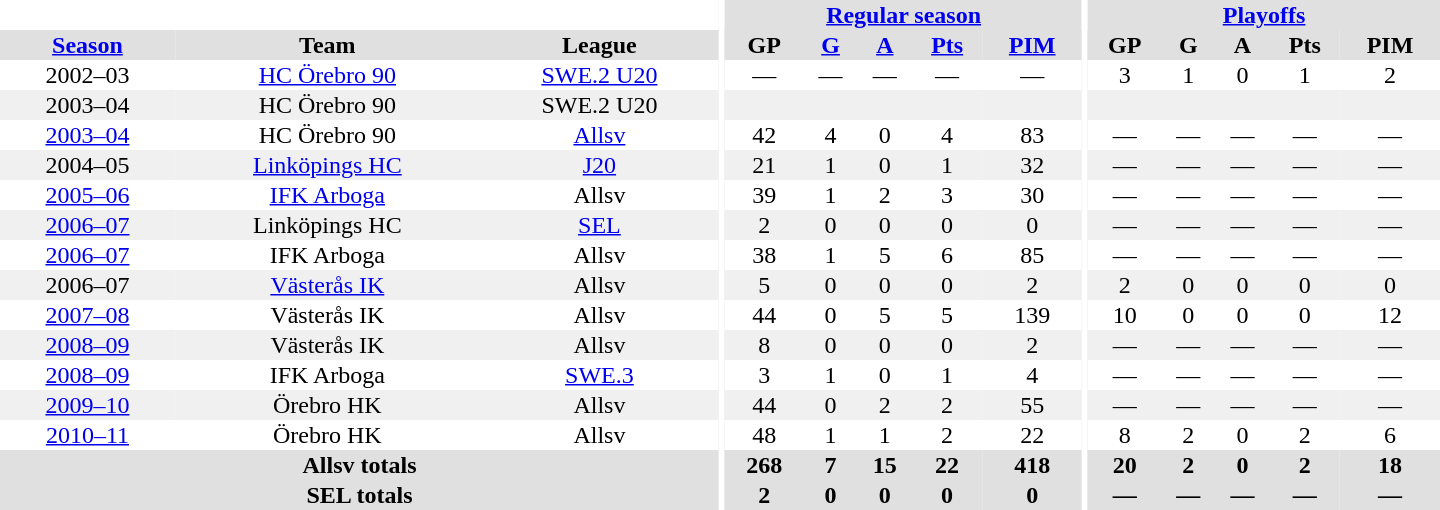<table border="0" cellpadding="1" cellspacing="0" style="text-align:center; width:60em">
<tr bgcolor="#e0e0e0">
<th colspan="3" bgcolor="#ffffff"></th>
<th rowspan="99" bgcolor="#ffffff"></th>
<th colspan="5"><a href='#'>Regular season</a></th>
<th rowspan="99" bgcolor="#ffffff"></th>
<th colspan="5"><a href='#'>Playoffs</a></th>
</tr>
<tr bgcolor="#e0e0e0">
<th><a href='#'>Season</a></th>
<th>Team</th>
<th>League</th>
<th>GP</th>
<th><a href='#'>G</a></th>
<th><a href='#'>A</a></th>
<th><a href='#'>Pts</a></th>
<th><a href='#'>PIM</a></th>
<th>GP</th>
<th>G</th>
<th>A</th>
<th>Pts</th>
<th>PIM</th>
</tr>
<tr>
<td>2002–03</td>
<td><a href='#'>HC Örebro 90</a></td>
<td><a href='#'>SWE.2 U20</a></td>
<td>—</td>
<td>—</td>
<td>—</td>
<td>—</td>
<td>—</td>
<td>3</td>
<td>1</td>
<td>0</td>
<td>1</td>
<td>2</td>
</tr>
<tr bgcolor="#f0f0f0">
<td>2003–04</td>
<td>HC Örebro 90</td>
<td>SWE.2 U20</td>
<td></td>
<td></td>
<td></td>
<td></td>
<td></td>
<td></td>
<td></td>
<td></td>
<td></td>
<td></td>
</tr>
<tr>
<td><a href='#'>2003–04</a></td>
<td>HC Örebro 90</td>
<td><a href='#'>Allsv</a></td>
<td>42</td>
<td>4</td>
<td>0</td>
<td>4</td>
<td>83</td>
<td>—</td>
<td>—</td>
<td>—</td>
<td>—</td>
<td>—</td>
</tr>
<tr bgcolor="#f0f0f0">
<td>2004–05</td>
<td><a href='#'>Linköpings HC</a></td>
<td><a href='#'>J20</a></td>
<td>21</td>
<td>1</td>
<td>0</td>
<td>1</td>
<td>32</td>
<td>—</td>
<td>—</td>
<td>—</td>
<td>—</td>
<td>—</td>
</tr>
<tr>
<td><a href='#'>2005–06</a></td>
<td><a href='#'>IFK Arboga</a></td>
<td>Allsv</td>
<td>39</td>
<td>1</td>
<td>2</td>
<td>3</td>
<td>30</td>
<td>—</td>
<td>—</td>
<td>—</td>
<td>—</td>
<td>—</td>
</tr>
<tr bgcolor="#f0f0f0">
<td><a href='#'>2006–07</a></td>
<td>Linköpings HC</td>
<td><a href='#'>SEL</a></td>
<td>2</td>
<td>0</td>
<td>0</td>
<td>0</td>
<td>0</td>
<td>—</td>
<td>—</td>
<td>—</td>
<td>—</td>
<td>—</td>
</tr>
<tr>
<td><a href='#'>2006–07</a></td>
<td>IFK Arboga</td>
<td>Allsv</td>
<td>38</td>
<td>1</td>
<td>5</td>
<td>6</td>
<td>85</td>
<td>—</td>
<td>—</td>
<td>—</td>
<td>—</td>
<td>—</td>
</tr>
<tr bgcolor="#f0f0f0">
<td>2006–07</td>
<td><a href='#'>Västerås IK</a></td>
<td>Allsv</td>
<td>5</td>
<td>0</td>
<td>0</td>
<td>0</td>
<td>2</td>
<td>2</td>
<td>0</td>
<td>0</td>
<td>0</td>
<td>0</td>
</tr>
<tr>
<td><a href='#'>2007–08</a></td>
<td>Västerås IK</td>
<td>Allsv</td>
<td>44</td>
<td>0</td>
<td>5</td>
<td>5</td>
<td>139</td>
<td>10</td>
<td>0</td>
<td>0</td>
<td>0</td>
<td>12</td>
</tr>
<tr bgcolor="#f0f0f0">
<td><a href='#'>2008–09</a></td>
<td>Västerås IK</td>
<td>Allsv</td>
<td>8</td>
<td>0</td>
<td>0</td>
<td>0</td>
<td>2</td>
<td>—</td>
<td>—</td>
<td>—</td>
<td>—</td>
<td>—</td>
</tr>
<tr>
<td><a href='#'>2008–09</a></td>
<td>IFK Arboga</td>
<td><a href='#'>SWE.3</a></td>
<td>3</td>
<td>1</td>
<td>0</td>
<td>1</td>
<td>4</td>
<td>—</td>
<td>—</td>
<td>—</td>
<td>—</td>
<td>—</td>
</tr>
<tr bgcolor="#f0f0f0">
<td><a href='#'>2009–10</a></td>
<td>Örebro HK</td>
<td>Allsv</td>
<td>44</td>
<td>0</td>
<td>2</td>
<td>2</td>
<td>55</td>
<td>—</td>
<td>—</td>
<td>—</td>
<td>—</td>
<td>—</td>
</tr>
<tr>
<td><a href='#'>2010–11</a></td>
<td>Örebro HK</td>
<td>Allsv</td>
<td>48</td>
<td>1</td>
<td>1</td>
<td>2</td>
<td>22</td>
<td>8</td>
<td>2</td>
<td>0</td>
<td>2</td>
<td>6</td>
</tr>
<tr bgcolor="#e0e0e0">
<th colspan="3">Allsv totals</th>
<th>268</th>
<th>7</th>
<th>15</th>
<th>22</th>
<th>418</th>
<th>20</th>
<th>2</th>
<th>0</th>
<th>2</th>
<th>18</th>
</tr>
<tr bgcolor="#e0e0e0">
<th colspan="3">SEL totals</th>
<th>2</th>
<th>0</th>
<th>0</th>
<th>0</th>
<th>0</th>
<th>—</th>
<th>—</th>
<th>—</th>
<th>—</th>
<th>—</th>
</tr>
</table>
